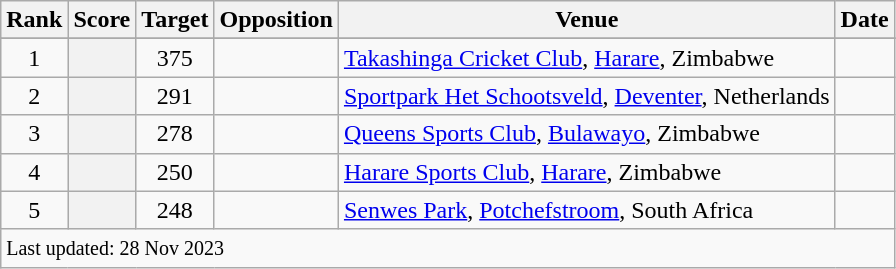<table class="wikitable plainrowheaders sortable">
<tr>
<th scope=col>Rank</th>
<th scope=col>Score</th>
<th scope=col>Target</th>
<th scope=col>Opposition</th>
<th scope=col>Venue</th>
<th scope=col>Date</th>
</tr>
<tr>
</tr>
<tr>
<td align=center>1</td>
<th scope=row style=text-align:center;></th>
<td align=center>375</td>
<td></td>
<td><a href='#'>Takashinga Cricket Club</a>, <a href='#'>Harare</a>, Zimbabwe</td>
<td></td>
</tr>
<tr>
<td align=center>2</td>
<th scope=row style=text-align:center;></th>
<td align=center>291</td>
<td></td>
<td><a href='#'>Sportpark Het Schootsveld</a>, <a href='#'>Deventer</a>, Netherlands</td>
<td></td>
</tr>
<tr>
<td align=center>3</td>
<th scope=row style=text-align:center;></th>
<td align=center>278</td>
<td></td>
<td><a href='#'>Queens Sports Club</a>, <a href='#'>Bulawayo</a>, Zimbabwe</td>
<td> </td>
</tr>
<tr>
<td align=center>4</td>
<th scope=row style=text-align:center;></th>
<td align=center>250</td>
<td></td>
<td><a href='#'>Harare Sports Club</a>, <a href='#'>Harare</a>, Zimbabwe</td>
<td></td>
</tr>
<tr>
<td align=center>5</td>
<th scope=row style=text-align:center;></th>
<td align=center>248</td>
<td></td>
<td><a href='#'>Senwes Park</a>, <a href='#'>Potchefstroom</a>, South Africa</td>
<td></td>
</tr>
<tr class=sortbottom>
<td colspan=6><small>Last updated: 28 Nov 2023</small></td>
</tr>
</table>
